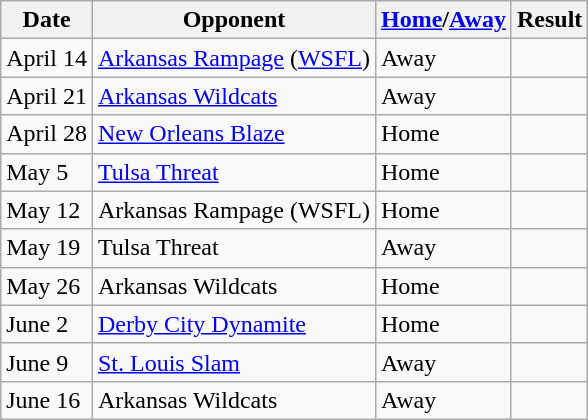<table class="wikitable">
<tr>
<th>Date</th>
<th>Opponent</th>
<th><a href='#'>Home</a>/<a href='#'>Away</a></th>
<th>Result</th>
</tr>
<tr>
<td>April 14</td>
<td><a href='#'>Arkansas Rampage</a> (<a href='#'>WSFL</a>)</td>
<td>Away</td>
<td></td>
</tr>
<tr>
<td>April 21</td>
<td><a href='#'>Arkansas Wildcats</a></td>
<td>Away</td>
<td></td>
</tr>
<tr>
<td>April 28</td>
<td><a href='#'>New Orleans Blaze</a></td>
<td>Home</td>
<td></td>
</tr>
<tr>
<td>May 5</td>
<td><a href='#'>Tulsa Threat</a></td>
<td>Home</td>
<td></td>
</tr>
<tr>
<td>May 12</td>
<td>Arkansas Rampage (WSFL)</td>
<td>Home</td>
<td></td>
</tr>
<tr>
<td>May 19</td>
<td>Tulsa Threat</td>
<td>Away</td>
<td></td>
</tr>
<tr>
<td>May 26</td>
<td>Arkansas Wildcats</td>
<td>Home</td>
<td></td>
</tr>
<tr>
<td>June 2</td>
<td><a href='#'>Derby City Dynamite</a></td>
<td>Home</td>
<td></td>
</tr>
<tr>
<td>June 9</td>
<td><a href='#'>St. Louis Slam</a></td>
<td>Away</td>
<td></td>
</tr>
<tr>
<td>June 16</td>
<td>Arkansas Wildcats</td>
<td>Away</td>
<td></td>
</tr>
</table>
